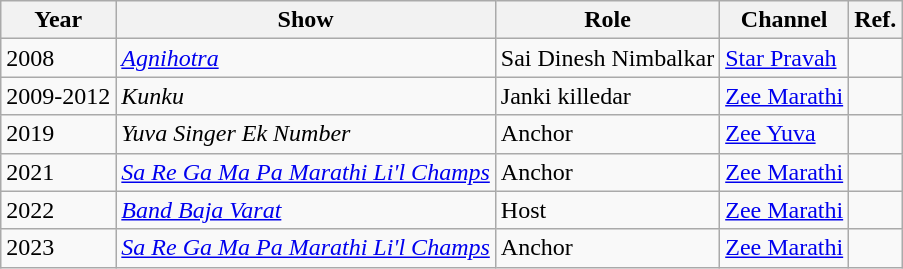<table class="wikitable">
<tr>
<th>Year</th>
<th>Show</th>
<th>Role</th>
<th>Channel</th>
<th>Ref.</th>
</tr>
<tr>
<td>2008</td>
<td><em><a href='#'>Agnihotra</a></em></td>
<td>Sai Dinesh Nimbalkar</td>
<td><a href='#'>Star Pravah</a></td>
<td></td>
</tr>
<tr>
<td>2009-2012</td>
<td><em>Kunku</em></td>
<td>Janki killedar</td>
<td><a href='#'>Zee Marathi</a></td>
<td></td>
</tr>
<tr>
<td>2019</td>
<td><em>Yuva Singer Ek Number</em></td>
<td>Anchor</td>
<td><a href='#'>Zee Yuva</a></td>
<td></td>
</tr>
<tr>
<td>2021</td>
<td><em><a href='#'>Sa Re Ga Ma Pa Marathi Li'l Champs</a></em></td>
<td>Anchor</td>
<td><a href='#'>Zee Marathi</a></td>
<td></td>
</tr>
<tr>
<td>2022</td>
<td><em><a href='#'>Band Baja Varat</a></em></td>
<td>Host</td>
<td><a href='#'>Zee Marathi</a></td>
<td></td>
</tr>
<tr>
<td>2023</td>
<td><em><a href='#'>Sa Re Ga Ma Pa Marathi Li'l Champs</a></em></td>
<td>Anchor</td>
<td><a href='#'>Zee Marathi</a></td>
<td></td>
</tr>
</table>
